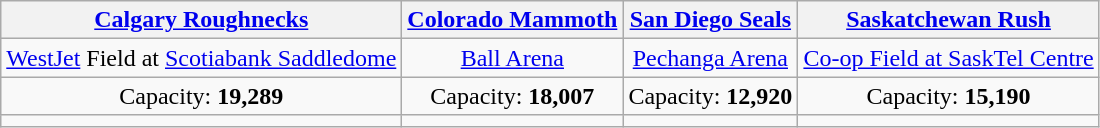<table class="wikitable" style="text-align:center">
<tr>
<th><a href='#'>Calgary Roughnecks</a></th>
<th><a href='#'>Colorado Mammoth</a></th>
<th><a href='#'>San Diego Seals</a></th>
<th><a href='#'>Saskatchewan Rush</a></th>
</tr>
<tr>
<td><a href='#'>WestJet</a> Field at <a href='#'>Scotiabank Saddledome</a></td>
<td><a href='#'>Ball Arena</a></td>
<td><a href='#'>Pechanga Arena</a></td>
<td><a href='#'>Co-op Field at SaskTel Centre</a></td>
</tr>
<tr>
<td>Capacity: <strong>19,289 </strong></td>
<td>Capacity: <strong>18,007</strong></td>
<td>Capacity: <strong>12,920</strong></td>
<td>Capacity: <strong>15,190</strong></td>
</tr>
<tr>
<td></td>
<td></td>
<td></td>
<td></td>
</tr>
</table>
